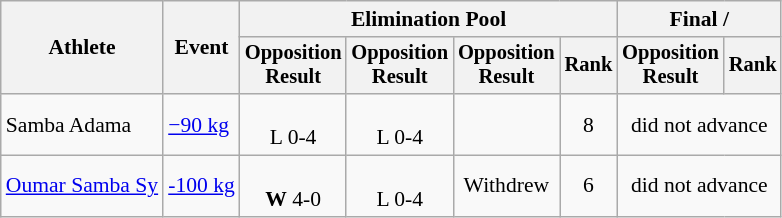<table class="wikitable" style="font-size:90%">
<tr>
<th rowspan="2">Athlete</th>
<th rowspan="2">Event</th>
<th colspan=4>Elimination Pool</th>
<th colspan=2>Final / </th>
</tr>
<tr style="font-size: 95%">
<th>Opposition<br>Result</th>
<th>Opposition<br>Result</th>
<th>Opposition<br>Result</th>
<th>Rank</th>
<th>Opposition<br>Result</th>
<th>Rank</th>
</tr>
<tr align=center>
<td align=left>Samba Adama</td>
<td align=left><a href='#'>−90 kg</a></td>
<td><br> L 0-4</td>
<td><br> L 0-4</td>
<td></td>
<td>8</td>
<td colspan=2>did not advance</td>
</tr>
<tr align=center>
<td align=left><a href='#'>Oumar Samba Sy</a></td>
<td align=left><a href='#'>-100 kg</a></td>
<td><br> <strong>W</strong> 4-0</td>
<td><br> L 0-4</td>
<td>Withdrew</td>
<td>6</td>
<td colspan=2>did not advance</td>
</tr>
</table>
